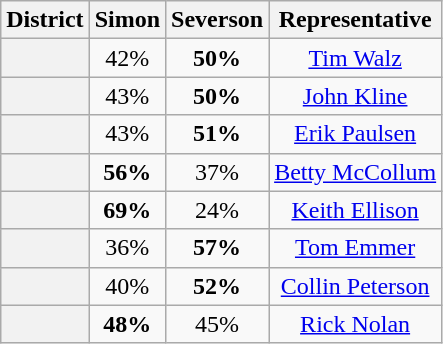<table class=wikitable>
<tr>
<th>District</th>
<th>Simon</th>
<th>Severson</th>
<th>Representative</th>
</tr>
<tr align=center>
<th></th>
<td>42%</td>
<td><strong>50%</strong></td>
<td><a href='#'>Tim Walz</a></td>
</tr>
<tr align=center>
<th></th>
<td>43%</td>
<td><strong>50%</strong></td>
<td><a href='#'>John Kline</a></td>
</tr>
<tr align=center>
<th></th>
<td>43%</td>
<td><strong>51%</strong></td>
<td><a href='#'>Erik Paulsen</a></td>
</tr>
<tr align=center>
<th></th>
<td><strong>56%</strong></td>
<td>37%</td>
<td><a href='#'>Betty McCollum</a></td>
</tr>
<tr align=center>
<th></th>
<td><strong>69%</strong></td>
<td>24%</td>
<td><a href='#'>Keith Ellison</a></td>
</tr>
<tr align=center>
<th></th>
<td>36%</td>
<td><strong>57%</strong></td>
<td><a href='#'>Tom Emmer</a></td>
</tr>
<tr align=center>
<th></th>
<td>40%</td>
<td><strong>52%</strong></td>
<td><a href='#'>Collin Peterson</a></td>
</tr>
<tr align=center>
<th></th>
<td><strong>48%</strong></td>
<td>45%</td>
<td><a href='#'>Rick Nolan</a></td>
</tr>
</table>
